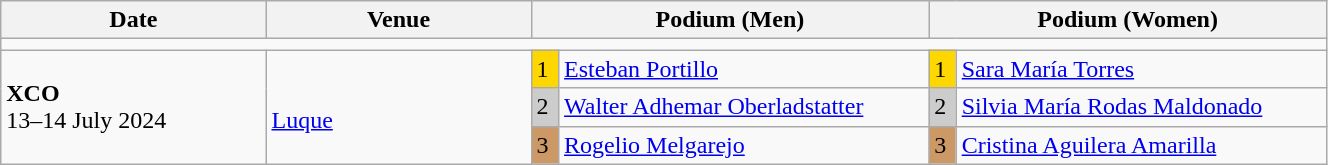<table class="wikitable" width=70%>
<tr>
<th>Date</th>
<th width=20%>Venue</th>
<th colspan=2 width=30%>Podium (Men)</th>
<th colspan=2 width=30%>Podium (Women)</th>
</tr>
<tr>
<td colspan=6></td>
</tr>
<tr>
<td rowspan=3><strong>XCO</strong> <br> 13–14 July 2024</td>
<td rowspan=3><br><a href='#'>Luque</a></td>
<td bgcolor=FFD700>1</td>
<td><a href='#'>Esteban Portillo</a></td>
<td bgcolor=FFD700>1</td>
<td><a href='#'>Sara María Torres</a></td>
</tr>
<tr>
<td bgcolor=CCCCCC>2</td>
<td><a href='#'>Walter Adhemar Oberladstatter</a></td>
<td bgcolor=CCCCCC>2</td>
<td><a href='#'>Silvia María Rodas Maldonado</a></td>
</tr>
<tr>
<td bgcolor=CC9966>3</td>
<td><a href='#'>Rogelio Melgarejo</a></td>
<td bgcolor=CC9966>3</td>
<td><a href='#'>Cristina Aguilera Amarilla</a></td>
</tr>
</table>
